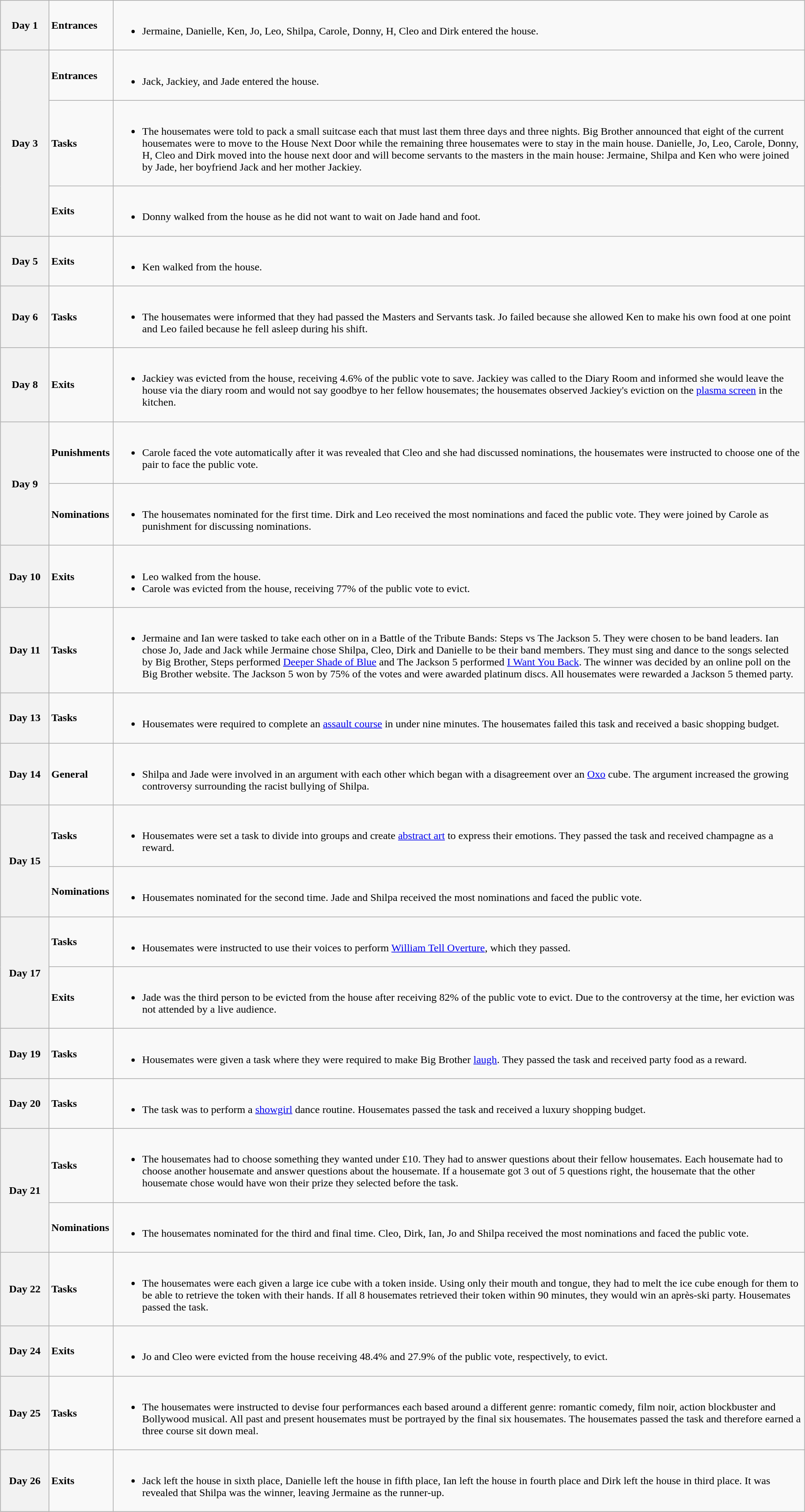<table class="wikitable" style="width: 96%; margin-left: auto; margin-right: auto;">
<tr>
<th rowspan=1 style="width: 6%;">Day 1</th>
<td style="width: 8%;"><strong>Entrances</strong></td>
<td><br><ul><li>Jermaine, Danielle, Ken, Jo, Leo, Shilpa, Carole, Donny, H, Cleo and Dirk entered the house.</li></ul></td>
</tr>
<tr>
<th rowspan=3 style="width: 6%;">Day 3</th>
<td><strong>Entrances</strong></td>
<td><br><ul><li>Jack, Jackiey, and Jade entered the house.</li></ul></td>
</tr>
<tr>
<td><strong>Tasks</strong></td>
<td><br><ul><li>The housemates were told to pack a small suitcase each that must last them three days and three nights. Big Brother announced that eight of the current housemates were to move to the House Next Door while the remaining three housemates were to stay in the main house. Danielle, Jo, Leo, Carole, Donny, H, Cleo and Dirk moved into the house next door and will become servants to the masters in the main house: Jermaine, Shilpa and Ken who were joined by Jade, her boyfriend Jack and her mother Jackiey.</li></ul></td>
</tr>
<tr>
<td><strong>Exits</strong></td>
<td><br><ul><li>Donny walked from the house as he did not want to wait on Jade hand and foot.</li></ul></td>
</tr>
<tr>
<th rowspan=1 style="width: 6%;">Day 5</th>
<td><strong>Exits</strong></td>
<td><br><ul><li>Ken walked from the house.</li></ul></td>
</tr>
<tr>
<th rowspan=1 style="width: 6%;">Day 6</th>
<td><strong>Tasks</strong></td>
<td><br><ul><li>The housemates were informed that they had passed the Masters and Servants task. Jo failed because she allowed Ken to make his own food at one point and Leo failed because he fell asleep during his shift.</li></ul></td>
</tr>
<tr>
<th rowspan=1 style="width: 6%;"><strong>Day 8</strong></th>
<td><strong>Exits</strong></td>
<td><br><ul><li>Jackiey was evicted from the house, receiving 4.6% of the public vote to save. Jackiey was called to the Diary Room and informed she would leave the house via the diary room and would not say goodbye to her fellow housemates; the housemates observed Jackiey's eviction on the <a href='#'>plasma screen</a> in the kitchen.</li></ul></td>
</tr>
<tr>
<th rowspan=2 style="width: 6%;">Day 9</th>
<td><strong>Punishments</strong></td>
<td><br><ul><li>Carole faced the vote automatically after it was revealed that Cleo and she had discussed nominations, the housemates were instructed to choose one of the pair to face the public vote.</li></ul></td>
</tr>
<tr>
<td><strong>Nominations</strong></td>
<td><br><ul><li>The housemates nominated for the first time. Dirk and Leo received the most nominations and faced the public vote. They were joined by Carole as punishment for discussing nominations.</li></ul></td>
</tr>
<tr>
<th rowspan=1 style="width: 6%;">Day 10</th>
<td><strong>Exits</strong></td>
<td><br><ul><li>Leo walked from the house.</li><li>Carole was evicted from the house, receiving 77% of the public vote to evict.</li></ul></td>
</tr>
<tr>
<th rowspan=1 style="width: 6%;">Day 11</th>
<td><strong>Tasks</strong></td>
<td><br><ul><li>Jermaine and Ian were tasked to take each other on in a Battle of the Tribute Bands: Steps vs The Jackson 5. They were chosen to be band leaders. Ian chose Jo, Jade and Jack while Jermaine chose Shilpa, Cleo, Dirk and Danielle to be their band members. They must sing and dance to the songs selected by Big Brother, Steps performed <a href='#'>Deeper Shade of Blue</a> and The Jackson 5 performed <a href='#'>I Want You Back</a>. The winner was decided by an online poll on the Big Brother website. The Jackson 5 won by 75% of the votes and were awarded platinum discs. All housemates were rewarded a Jackson 5 themed party.</li></ul></td>
</tr>
<tr>
<th rowspan=1 style="width: 6%;">Day 13</th>
<td><strong>Tasks</strong></td>
<td><br><ul><li>Housemates were required to complete an <a href='#'>assault course</a> in under nine minutes. The housemates failed this task and received a basic shopping budget.</li></ul></td>
</tr>
<tr>
<th rowspan=1 style="width: 6%;">Day 14</th>
<td><strong>General</strong></td>
<td><br><ul><li>Shilpa and Jade were involved in an argument with each other which began with a disagreement over an <a href='#'>Oxo</a> cube.  The argument increased the growing controversy surrounding the racist bullying of Shilpa.</li></ul></td>
</tr>
<tr>
<th rowspan=2 style="width: 6%;">Day 15</th>
<td><strong>Tasks</strong></td>
<td><br><ul><li>Housemates were set a task to divide into groups and create <a href='#'>abstract art</a> to express their emotions. They passed the task and received champagne as a reward.</li></ul></td>
</tr>
<tr>
<td><strong>Nominations</strong></td>
<td><br><ul><li>Housemates nominated for the second time. Jade and Shilpa received the most nominations and faced the public vote.</li></ul></td>
</tr>
<tr>
<th rowspan=2 style="width: 6%;">Day 17</th>
<td><strong>Tasks</strong></td>
<td><br><ul><li>Housemates were instructed to use their voices to perform <a href='#'>William Tell Overture</a>, which they passed.</li></ul></td>
</tr>
<tr>
<td><strong>Exits</strong></td>
<td><br><ul><li>Jade was the third person to be evicted from the house after receiving 82% of the public vote to evict. Due to the controversy at the time, her eviction was not attended by a live audience.</li></ul></td>
</tr>
<tr>
<th rowspan=1 style="width: 6%;">Day 19</th>
<td><strong>Tasks</strong></td>
<td><br><ul><li>Housemates were given a task where they were required to make Big Brother <a href='#'>laugh</a>. They passed the task and received party food as a reward.</li></ul></td>
</tr>
<tr>
<th rowspan=1 style="width: 6%;">Day 20</th>
<td><strong>Tasks</strong></td>
<td><br><ul><li>The task was to perform a <a href='#'>showgirl</a> dance routine. Housemates passed the task and received a luxury shopping budget.</li></ul></td>
</tr>
<tr>
<th rowspan=2 style="width: 6%;">Day 21</th>
<td><strong>Tasks</strong></td>
<td><br><ul><li>The housemates had to choose something they wanted under £10. They had to answer questions about their fellow housemates. Each housemate had to choose another housemate and answer questions about the housemate. If a housemate got 3 out of 5 questions right, the housemate that the other housemate chose would have won their prize they selected before the task.</li></ul></td>
</tr>
<tr>
<td><strong>Nominations</strong></td>
<td><br><ul><li>The housemates nominated for the third and final time. Cleo, Dirk, Ian, Jo and Shilpa received the most nominations and faced the public vote.</li></ul></td>
</tr>
<tr>
<th rowspan=1 style="width: 6%;">Day 22</th>
<td><strong>Tasks</strong></td>
<td><br><ul><li>The housemates were each given a large ice cube with a token inside. Using only their mouth and tongue, they had to melt the ice cube enough for them to be able to retrieve the token with their hands. If all 8 housemates retrieved their token within 90 minutes, they would win an après-ski party. Housemates passed the task.</li></ul></td>
</tr>
<tr>
<th rowspan=1 style="width: 6%;">Day 24</th>
<td><strong>Exits</strong></td>
<td><br><ul><li>Jo and Cleo were evicted from the house receiving 48.4% and 27.9% of the public vote, respectively, to evict.</li></ul></td>
</tr>
<tr>
<th rowspan=1 style="width: 6%;">Day 25</th>
<td><strong>Tasks</strong></td>
<td><br><ul><li>The housemates were instructed to devise four performances each based around a different genre: romantic comedy, film noir, action blockbuster and Bollywood musical. All past and present housemates must be portrayed by the final six housemates. The housemates passed the task and therefore earned a three course sit down meal.</li></ul></td>
</tr>
<tr>
<th rowspan=1 style="width: 6%;">Day 26</th>
<td><strong>Exits</strong></td>
<td><br><ul><li>Jack left the house in sixth place, Danielle left the house in fifth place, Ian left the house in fourth place and Dirk left the house in third place. It was revealed that Shilpa was the winner, leaving Jermaine as the runner-up.</li></ul></td>
</tr>
</table>
